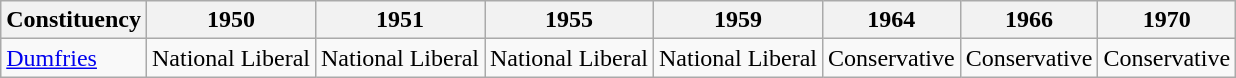<table class="wikitable">
<tr>
<th>Constituency</th>
<th>1950</th>
<th>1951</th>
<th>1955</th>
<th>1959</th>
<th>1964</th>
<th>1966</th>
<th>1970</th>
</tr>
<tr>
<td><a href='#'>Dumfries</a></td>
<td bgcolor=>National Liberal</td>
<td bgcolor=>National Liberal</td>
<td bgcolor=>National Liberal</td>
<td bgcolor=>National Liberal</td>
<td bgcolor=>Conservative</td>
<td bgcolor=>Conservative</td>
<td bgcolor=>Conservative</td>
</tr>
</table>
